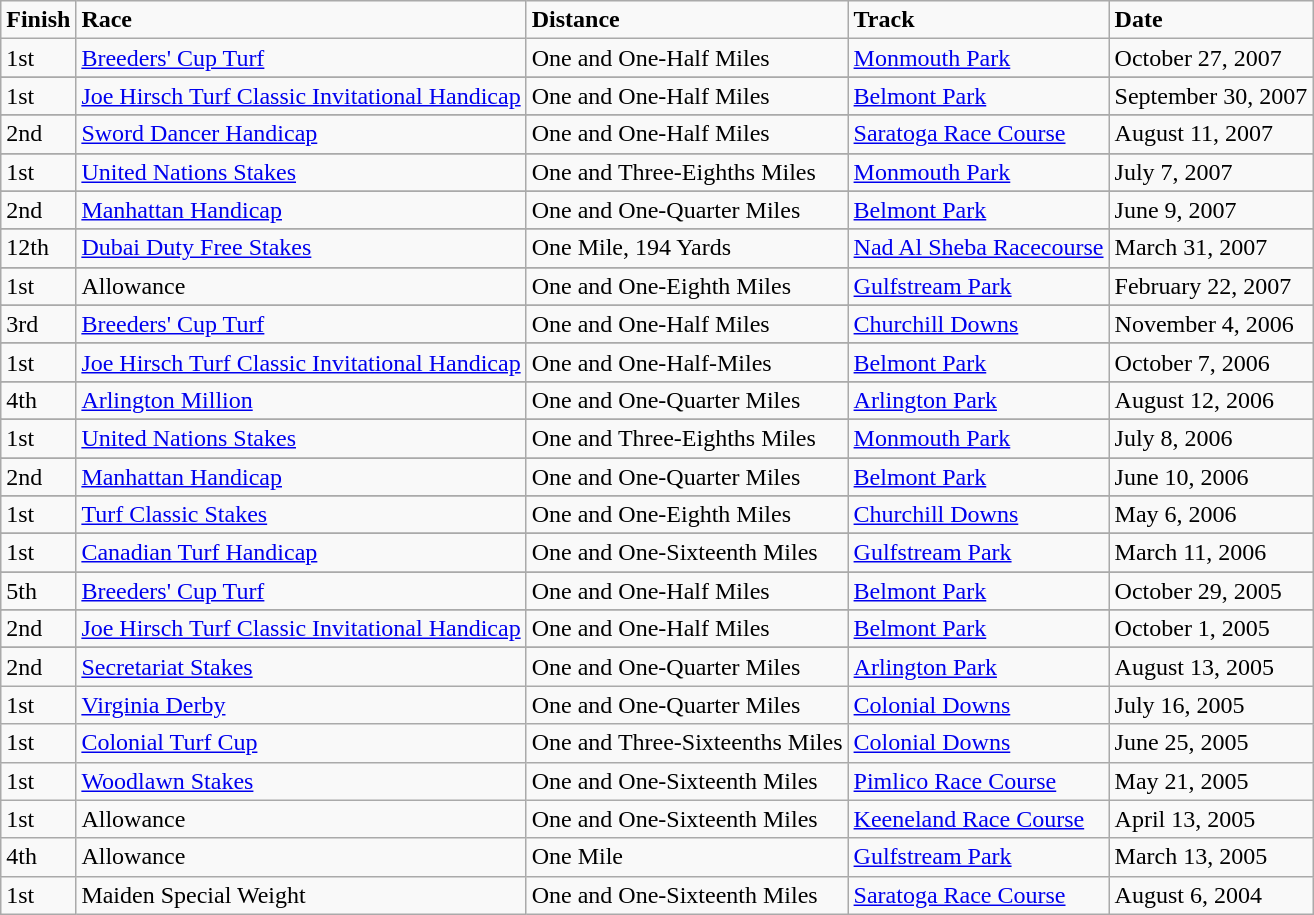<table class="wikitable">
<tr>
<td><strong>Finish</strong></td>
<td><strong>Race</strong></td>
<td><strong>Distance</strong></td>
<td><strong>Track</strong></td>
<td><strong>Date</strong></td>
</tr>
<tr>
<td>1st</td>
<td><a href='#'>Breeders' Cup Turf</a></td>
<td>One and One-Half Miles</td>
<td><a href='#'>Monmouth Park</a></td>
<td>October 27, 2007</td>
</tr>
<tr>
</tr>
<tr>
<td>1st</td>
<td><a href='#'>Joe Hirsch Turf Classic Invitational Handicap</a></td>
<td>One and One-Half Miles</td>
<td><a href='#'>Belmont Park</a></td>
<td>September 30, 2007</td>
</tr>
<tr>
</tr>
<tr>
<td>2nd</td>
<td><a href='#'>Sword Dancer Handicap</a></td>
<td>One and One-Half Miles</td>
<td><a href='#'>Saratoga Race Course</a></td>
<td>August 11, 2007</td>
</tr>
<tr>
</tr>
<tr>
<td>1st</td>
<td><a href='#'>United Nations Stakes</a></td>
<td>One and Three-Eighths Miles</td>
<td><a href='#'>Monmouth Park</a></td>
<td>July 7, 2007</td>
</tr>
<tr>
</tr>
<tr>
<td>2nd</td>
<td><a href='#'>Manhattan Handicap</a></td>
<td>One and One-Quarter Miles</td>
<td><a href='#'>Belmont Park</a></td>
<td>June 9, 2007</td>
</tr>
<tr>
</tr>
<tr>
<td>12th</td>
<td><a href='#'>Dubai Duty Free Stakes</a></td>
<td>One Mile, 194 Yards</td>
<td><a href='#'>Nad Al Sheba Racecourse</a></td>
<td>March 31, 2007</td>
</tr>
<tr>
</tr>
<tr>
<td>1st</td>
<td>Allowance</td>
<td>One and One-Eighth Miles</td>
<td><a href='#'>Gulfstream Park</a></td>
<td>February 22, 2007</td>
</tr>
<tr>
</tr>
<tr>
<td>3rd</td>
<td><a href='#'>Breeders' Cup Turf</a></td>
<td>One and One-Half Miles</td>
<td><a href='#'>Churchill Downs</a></td>
<td>November 4, 2006</td>
</tr>
<tr>
</tr>
<tr>
<td>1st</td>
<td><a href='#'>Joe Hirsch Turf Classic Invitational Handicap</a></td>
<td>One and One-Half-Miles</td>
<td><a href='#'>Belmont Park</a></td>
<td>October 7, 2006</td>
</tr>
<tr>
</tr>
<tr>
<td>4th</td>
<td><a href='#'>Arlington Million</a></td>
<td>One and One-Quarter Miles</td>
<td><a href='#'>Arlington Park</a></td>
<td>August 12, 2006</td>
</tr>
<tr>
</tr>
<tr>
<td>1st</td>
<td><a href='#'>United Nations Stakes</a></td>
<td>One and Three-Eighths Miles</td>
<td><a href='#'>Monmouth Park</a></td>
<td>July 8, 2006</td>
</tr>
<tr>
</tr>
<tr>
<td>2nd</td>
<td><a href='#'>Manhattan Handicap</a></td>
<td>One and One-Quarter Miles</td>
<td><a href='#'>Belmont Park</a></td>
<td>June 10, 2006</td>
</tr>
<tr>
</tr>
<tr>
<td>1st</td>
<td><a href='#'>Turf Classic Stakes</a></td>
<td>One and One-Eighth Miles</td>
<td><a href='#'>Churchill Downs</a></td>
<td>May 6, 2006</td>
</tr>
<tr>
</tr>
<tr>
<td>1st</td>
<td><a href='#'>Canadian Turf Handicap</a></td>
<td>One and One-Sixteenth Miles</td>
<td><a href='#'>Gulfstream Park</a></td>
<td>March 11, 2006</td>
</tr>
<tr>
</tr>
<tr>
<td>5th</td>
<td><a href='#'>Breeders' Cup Turf</a></td>
<td>One and One-Half Miles</td>
<td><a href='#'>Belmont Park</a></td>
<td>October 29, 2005</td>
</tr>
<tr>
</tr>
<tr>
<td>2nd</td>
<td><a href='#'>Joe Hirsch Turf Classic Invitational Handicap</a></td>
<td>One and One-Half Miles</td>
<td><a href='#'>Belmont Park</a></td>
<td>October 1, 2005</td>
</tr>
<tr>
</tr>
<tr>
<td>2nd</td>
<td><a href='#'>Secretariat Stakes</a></td>
<td>One and One-Quarter Miles</td>
<td><a href='#'>Arlington Park</a></td>
<td>August 13, 2005</td>
</tr>
<tr>
<td>1st</td>
<td><a href='#'>Virginia Derby</a></td>
<td>One and One-Quarter Miles</td>
<td><a href='#'>Colonial Downs</a></td>
<td>July 16, 2005</td>
</tr>
<tr>
<td>1st</td>
<td><a href='#'>Colonial Turf Cup</a></td>
<td>One and Three-Sixteenths Miles</td>
<td><a href='#'>Colonial Downs</a></td>
<td>June 25, 2005</td>
</tr>
<tr>
<td>1st</td>
<td><a href='#'>Woodlawn Stakes</a></td>
<td>One and One-Sixteenth Miles</td>
<td><a href='#'>Pimlico Race Course</a></td>
<td>May 21, 2005</td>
</tr>
<tr>
<td>1st</td>
<td>Allowance</td>
<td>One and One-Sixteenth Miles</td>
<td><a href='#'>Keeneland Race Course</a></td>
<td>April 13, 2005</td>
</tr>
<tr>
<td>4th</td>
<td>Allowance</td>
<td>One Mile</td>
<td><a href='#'>Gulfstream Park</a></td>
<td>March 13, 2005</td>
</tr>
<tr>
<td>1st</td>
<td>Maiden Special Weight</td>
<td>One and One-Sixteenth Miles</td>
<td><a href='#'>Saratoga Race Course</a></td>
<td>August 6, 2004</td>
</tr>
</table>
